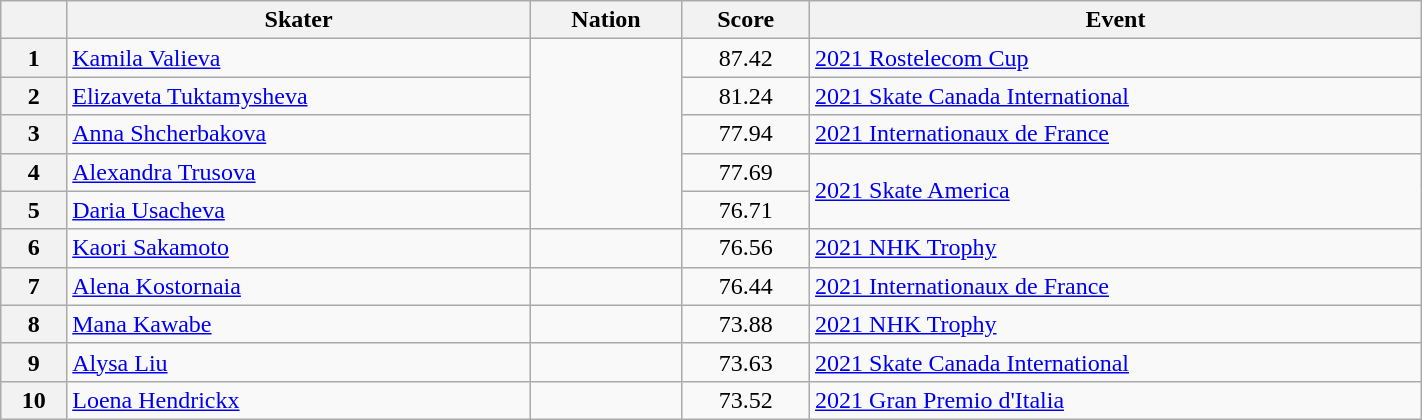<table class="wikitable sortable" style="text-align:left; width:75%">
<tr>
<th scope="col"></th>
<th scope="col">Skater</th>
<th scope="col">Nation</th>
<th scope="col">Score</th>
<th scope="col">Event</th>
</tr>
<tr>
<th scope="row">1</th>
<td><a href='#'>Kamila Valieva</a></td>
<td rowspan="5"></td>
<td style="text-align:center;">87.42</td>
<td><a href='#'>2021 Rostelecom Cup</a></td>
</tr>
<tr>
<th scope="row">2</th>
<td><a href='#'>Elizaveta Tuktamysheva</a></td>
<td style="text-align:center;">81.24</td>
<td><a href='#'>2021 Skate Canada International</a></td>
</tr>
<tr>
<th scope="row">3</th>
<td><a href='#'>Anna Shcherbakova</a></td>
<td style="text-align:center;">77.94</td>
<td><a href='#'>2021 Internationaux de France</a></td>
</tr>
<tr>
<th scope="row">4</th>
<td><a href='#'>Alexandra Trusova</a></td>
<td style="text-align:center;">77.69</td>
<td rowspan="2"><a href='#'>2021 Skate America</a></td>
</tr>
<tr>
<th scope="row">5</th>
<td><a href='#'>Daria Usacheva</a></td>
<td style="text-align:center;">76.71</td>
</tr>
<tr>
<th scope="row">6</th>
<td><a href='#'>Kaori Sakamoto</a></td>
<td></td>
<td style="text-align:center;">76.56</td>
<td><a href='#'>2021 NHK Trophy</a></td>
</tr>
<tr>
<th scope="row">7</th>
<td><a href='#'>Alena Kostornaia</a></td>
<td></td>
<td style="text-align:center;">76.44</td>
<td><a href='#'>2021 Internationaux de France</a></td>
</tr>
<tr>
<th scope="row">8</th>
<td><a href='#'>Mana Kawabe</a></td>
<td></td>
<td style="text-align:center;">73.88</td>
<td><a href='#'>2021 NHK Trophy</a></td>
</tr>
<tr>
<th scope="row">9</th>
<td><a href='#'>Alysa Liu</a></td>
<td></td>
<td style="text-align:center;">73.63</td>
<td><a href='#'>2021 Skate Canada International</a></td>
</tr>
<tr>
<th scope="row">10</th>
<td><a href='#'>Loena Hendrickx</a></td>
<td></td>
<td style="text-align:center;">73.52</td>
<td><a href='#'>2021 Gran Premio d'Italia</a></td>
</tr>
</table>
